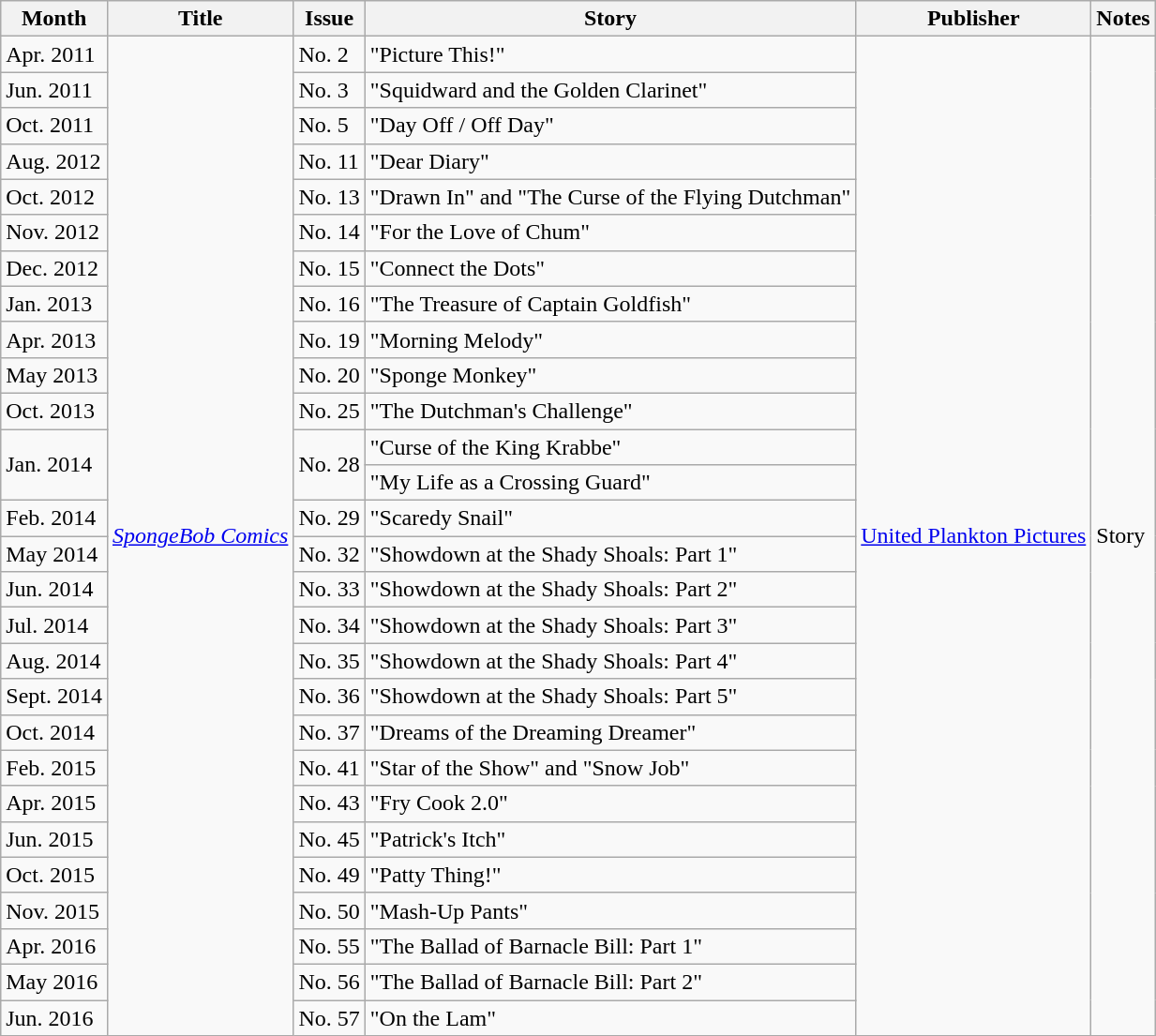<table class="wikitable sortable">
<tr>
<th>Month</th>
<th>Title</th>
<th>Issue</th>
<th>Story</th>
<th>Publisher</th>
<th>Notes</th>
</tr>
<tr>
<td>Apr. 2011</td>
<td rowspan="28"><em><a href='#'>SpongeBob Comics</a></em></td>
<td>No. 2</td>
<td>"Picture This!"</td>
<td rowspan="28"><a href='#'>United Plankton Pictures</a></td>
<td rowspan="28">Story</td>
</tr>
<tr>
<td>Jun. 2011</td>
<td>No. 3</td>
<td>"Squidward and the Golden Clarinet"</td>
</tr>
<tr>
<td>Oct. 2011</td>
<td>No. 5</td>
<td>"Day Off / Off Day"</td>
</tr>
<tr>
<td>Aug. 2012</td>
<td>No. 11</td>
<td>"Dear Diary"</td>
</tr>
<tr>
<td>Oct. 2012</td>
<td>No. 13</td>
<td>"Drawn In" and "The Curse of the Flying Dutchman"</td>
</tr>
<tr>
<td>Nov. 2012</td>
<td>No. 14</td>
<td>"For the Love of Chum"</td>
</tr>
<tr>
<td>Dec. 2012</td>
<td>No. 15</td>
<td>"Connect the Dots"</td>
</tr>
<tr>
<td>Jan. 2013</td>
<td>No. 16</td>
<td>"The Treasure of Captain Goldfish"</td>
</tr>
<tr>
<td>Apr. 2013</td>
<td>No. 19</td>
<td>"Morning Melody"</td>
</tr>
<tr>
<td>May 2013</td>
<td>No. 20</td>
<td>"Sponge Monkey"</td>
</tr>
<tr>
<td>Oct. 2013</td>
<td>No. 25</td>
<td>"The Dutchman's Challenge"</td>
</tr>
<tr>
<td rowspan="2">Jan. 2014</td>
<td rowspan="2">No. 28</td>
<td>"Curse of the King Krabbe"</td>
</tr>
<tr>
<td>"My Life as a Crossing Guard"</td>
</tr>
<tr>
<td>Feb. 2014</td>
<td>No. 29</td>
<td>"Scaredy Snail"</td>
</tr>
<tr>
<td>May 2014</td>
<td>No. 32</td>
<td>"Showdown at the Shady Shoals: Part 1"</td>
</tr>
<tr>
<td>Jun. 2014</td>
<td>No. 33</td>
<td>"Showdown at the Shady Shoals: Part 2"</td>
</tr>
<tr>
<td>Jul. 2014</td>
<td>No. 34</td>
<td>"Showdown at the Shady Shoals: Part 3"</td>
</tr>
<tr>
<td>Aug. 2014</td>
<td>No. 35</td>
<td>"Showdown at the Shady Shoals: Part 4"</td>
</tr>
<tr>
<td>Sept. 2014</td>
<td>No. 36</td>
<td>"Showdown at the Shady Shoals: Part 5"</td>
</tr>
<tr>
<td>Oct. 2014</td>
<td>No. 37</td>
<td>"Dreams of the Dreaming Dreamer"</td>
</tr>
<tr>
<td>Feb. 2015</td>
<td>No. 41</td>
<td>"Star of the Show" and "Snow Job"</td>
</tr>
<tr>
<td>Apr. 2015</td>
<td>No. 43</td>
<td>"Fry Cook 2.0"</td>
</tr>
<tr>
<td>Jun. 2015</td>
<td>No. 45</td>
<td>"Patrick's Itch"</td>
</tr>
<tr>
<td>Oct. 2015</td>
<td>No. 49</td>
<td>"Patty Thing!"</td>
</tr>
<tr>
<td>Nov. 2015</td>
<td>No. 50</td>
<td>"Mash-Up Pants"</td>
</tr>
<tr>
<td>Apr. 2016</td>
<td>No. 55</td>
<td>"The Ballad of Barnacle Bill: Part 1"</td>
</tr>
<tr>
<td>May 2016</td>
<td>No. 56</td>
<td>"The Ballad of Barnacle Bill: Part 2"</td>
</tr>
<tr>
<td>Jun. 2016</td>
<td>No. 57</td>
<td>"On the Lam"</td>
</tr>
</table>
